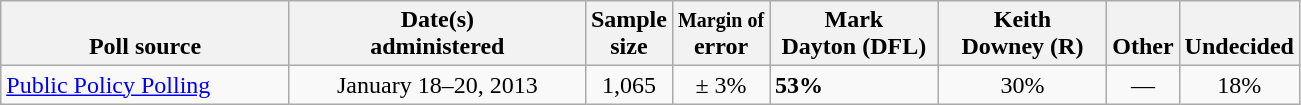<table class="wikitable">
<tr valign= bottom>
<th style="width:185px;">Poll source</th>
<th style="width:190px;">Date(s)<br>administered</th>
<th class=small>Sample<br>size</th>
<th><small>Margin of</small><br>error</th>
<th style="width:105px;">Mark<br>Dayton (DFL)</th>
<th style="width:105px;">Keith<br>Downey (R)</th>
<th style="width:40px;">Other</th>
<th style="width:40px;">Undecided</th>
</tr>
<tr>
<td><a href='#'>Public Policy Polling</a></td>
<td align=center>January 18–20, 2013</td>
<td align=center>1,065</td>
<td align=center>± 3%</td>
<td><strong>53%</strong></td>
<td align=center>30%</td>
<td align=center>—</td>
<td align=center>18%</td>
</tr>
</table>
